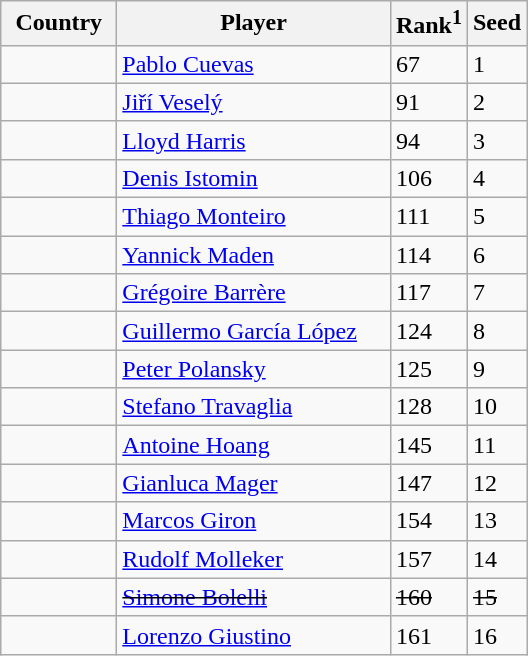<table class="sortable wikitable">
<tr>
<th width="70">Country</th>
<th width="175">Player</th>
<th>Rank<sup>1</sup></th>
<th>Seed</th>
</tr>
<tr>
<td></td>
<td><a href='#'>Pablo Cuevas</a></td>
<td>67</td>
<td>1</td>
</tr>
<tr>
<td></td>
<td><a href='#'>Jiří Veselý</a></td>
<td>91</td>
<td>2</td>
</tr>
<tr>
<td></td>
<td><a href='#'>Lloyd Harris</a></td>
<td>94</td>
<td>3</td>
</tr>
<tr>
<td></td>
<td><a href='#'>Denis Istomin</a></td>
<td>106</td>
<td>4</td>
</tr>
<tr>
<td></td>
<td><a href='#'>Thiago Monteiro</a></td>
<td>111</td>
<td>5</td>
</tr>
<tr>
<td></td>
<td><a href='#'>Yannick Maden</a></td>
<td>114</td>
<td>6</td>
</tr>
<tr>
<td></td>
<td><a href='#'>Grégoire Barrère</a></td>
<td>117</td>
<td>7</td>
</tr>
<tr>
<td></td>
<td><a href='#'>Guillermo García López</a></td>
<td>124</td>
<td>8</td>
</tr>
<tr>
<td></td>
<td><a href='#'>Peter Polansky</a></td>
<td>125</td>
<td>9</td>
</tr>
<tr>
<td></td>
<td><a href='#'>Stefano Travaglia</a></td>
<td>128</td>
<td>10</td>
</tr>
<tr>
<td></td>
<td><a href='#'>Antoine Hoang</a></td>
<td>145</td>
<td>11</td>
</tr>
<tr>
<td></td>
<td><a href='#'>Gianluca Mager</a></td>
<td>147</td>
<td>12</td>
</tr>
<tr>
<td></td>
<td><a href='#'>Marcos Giron</a></td>
<td>154</td>
<td>13</td>
</tr>
<tr>
<td></td>
<td><a href='#'>Rudolf Molleker</a></td>
<td>157</td>
<td>14</td>
</tr>
<tr>
<td><s></s></td>
<td><s><a href='#'>Simone Bolelli</a></s></td>
<td><s>160</s></td>
<td><s>15</s></td>
</tr>
<tr>
<td></td>
<td><a href='#'>Lorenzo Giustino</a></td>
<td>161</td>
<td>16</td>
</tr>
</table>
